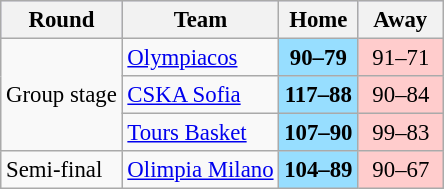<table class="wikitable" style="text-align: left; font-size:95%">
<tr bgcolor="#ccccff">
<th>Round</th>
<th>Team</th>
<th>Home</th>
<th>  Away  </th>
</tr>
<tr>
<td rowspan=3>Group stage</td>
<td> <a href='#'>Olympiacos</a></td>
<td align="center" bgcolor=#97DEFF><strong>90–79</strong></td>
<td align="center" bgcolor=#FFCCCC>91–71</td>
</tr>
<tr>
<td> <a href='#'>CSKA Sofia</a></td>
<td align="center" bgcolor=#97DEFF><strong>117–88</strong></td>
<td align="center" bgcolor=#FFCCCC>90–84</td>
</tr>
<tr>
<td> <a href='#'>Tours Basket</a></td>
<td align="center" bgcolor=#97DEFF><strong>107–90</strong></td>
<td align="center" bgcolor=#FFCCCC>99–83</td>
</tr>
<tr>
<td>Semi-final</td>
<td> <a href='#'>Olimpia Milano</a></td>
<td align="center" bgcolor=#97DEFF><strong>104–89</strong></td>
<td align="center" bgcolor=#FFCCCC>90–67</td>
</tr>
</table>
